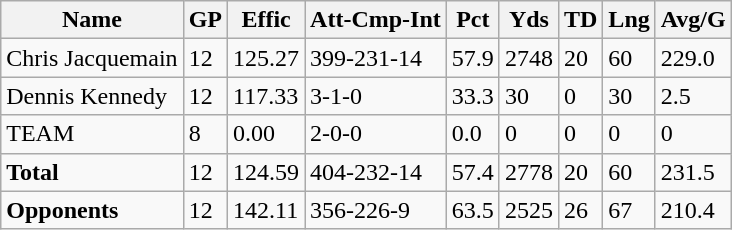<table class="wikitable" style="white-space:nowrap;">
<tr>
<th>Name</th>
<th>GP</th>
<th>Effic</th>
<th>Att-Cmp-Int</th>
<th>Pct</th>
<th>Yds</th>
<th>TD</th>
<th>Lng</th>
<th>Avg/G</th>
</tr>
<tr>
<td>Chris Jacquemain</td>
<td>12</td>
<td>125.27</td>
<td>399-231-14</td>
<td>57.9</td>
<td>2748</td>
<td>20</td>
<td>60</td>
<td>229.0</td>
</tr>
<tr>
<td>Dennis Kennedy</td>
<td>12</td>
<td>117.33</td>
<td>3-1-0</td>
<td>33.3</td>
<td>30</td>
<td>0</td>
<td>30</td>
<td>2.5</td>
</tr>
<tr>
<td>TEAM</td>
<td>8</td>
<td>0.00</td>
<td>2-0-0</td>
<td>0.0</td>
<td>0</td>
<td>0</td>
<td>0</td>
<td>0</td>
</tr>
<tr>
<td><strong>Total</strong></td>
<td>12</td>
<td>124.59</td>
<td>404-232-14</td>
<td>57.4</td>
<td>2778</td>
<td>20</td>
<td>60</td>
<td>231.5</td>
</tr>
<tr>
<td><strong>Opponents</strong></td>
<td>12</td>
<td>142.11</td>
<td>356-226-9</td>
<td>63.5</td>
<td>2525</td>
<td>26</td>
<td>67</td>
<td>210.4</td>
</tr>
</table>
